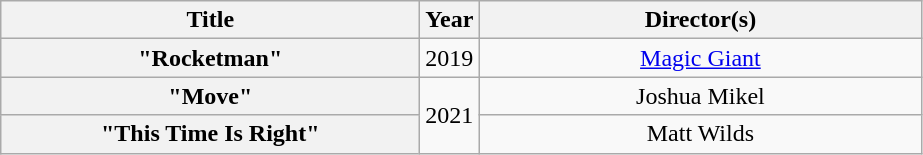<table class="wikitable plainrowheaders" style="text-align:center;">
<tr>
<th scope="col" style="width:17em;">Title</th>
<th scope="col">Year</th>
<th scope="col" style="width:18em;">Director(s)</th>
</tr>
<tr>
<th scope="row">"Rocketman"</th>
<td>2019</td>
<td><a href='#'>Magic Giant</a></td>
</tr>
<tr>
<th scope="row">"Move"</th>
<td rowspan="2">2021</td>
<td>Joshua Mikel</td>
</tr>
<tr>
<th scope="row">"This Time Is Right"</th>
<td>Matt Wilds</td>
</tr>
</table>
